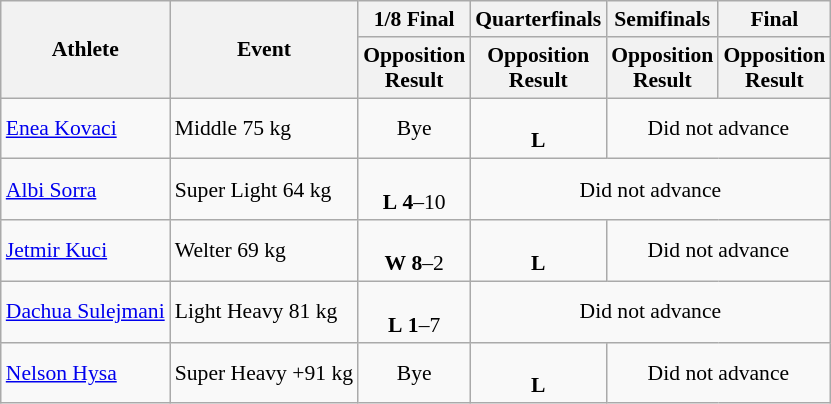<table class="wikitable" style="font-size:90%">
<tr>
<th rowspan="2">Athlete</th>
<th rowspan="2">Event</th>
<th>1/8 Final</th>
<th>Quarterfinals</th>
<th>Semifinals</th>
<th>Final</th>
</tr>
<tr>
<th>Opposition<br>Result</th>
<th>Opposition<br>Result</th>
<th>Opposition<br>Result</th>
<th>Opposition<br>Result</th>
</tr>
<tr>
<td><a href='#'>Enea Kovaci</a></td>
<td>Middle 75 kg</td>
<td align=center>Bye</td>
<td align=center><br><strong>L</strong></td>
<td align=center colspan=2>Did not advance</td>
</tr>
<tr>
<td><a href='#'>Albi Sorra</a></td>
<td>Super Light 64 kg</td>
<td align=center><br><strong>L</strong> <strong>4</strong>–10</td>
<td colspan="5" align=center>Did not advance</td>
</tr>
<tr>
<td><a href='#'>Jetmir Kuci</a></td>
<td>Welter 69 kg</td>
<td align=center><br><strong>W</strong> <strong>8</strong>–2</td>
<td align=center><br><strong>L</strong></td>
<td align=center colspan=2>Did not advance</td>
</tr>
<tr>
<td><a href='#'>Dachua Sulejmani</a></td>
<td>Light Heavy 81 kg</td>
<td align=center><br><strong>L</strong> <strong>1</strong>–7</td>
<td colspan="3" align=center>Did not advance</td>
</tr>
<tr>
<td><a href='#'>Nelson Hysa</a></td>
<td>Super Heavy +91 kg</td>
<td align=center>Bye</td>
<td align=center><br><strong>L</strong></td>
<td align=center colspan=2>Did not advance</td>
</tr>
</table>
